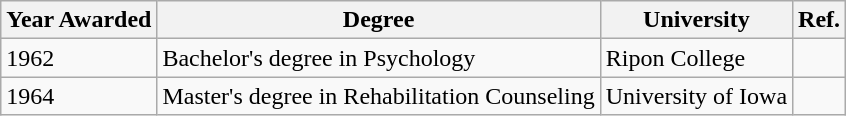<table class="wikitable">
<tr>
<th>Year Awarded</th>
<th>Degree</th>
<th>University</th>
<th>Ref.</th>
</tr>
<tr>
<td>1962</td>
<td>Bachelor's degree in Psychology</td>
<td>Ripon College</td>
<td></td>
</tr>
<tr>
<td>1964</td>
<td>Master's degree in Rehabilitation Counseling</td>
<td>University of Iowa</td>
<td></td>
</tr>
</table>
